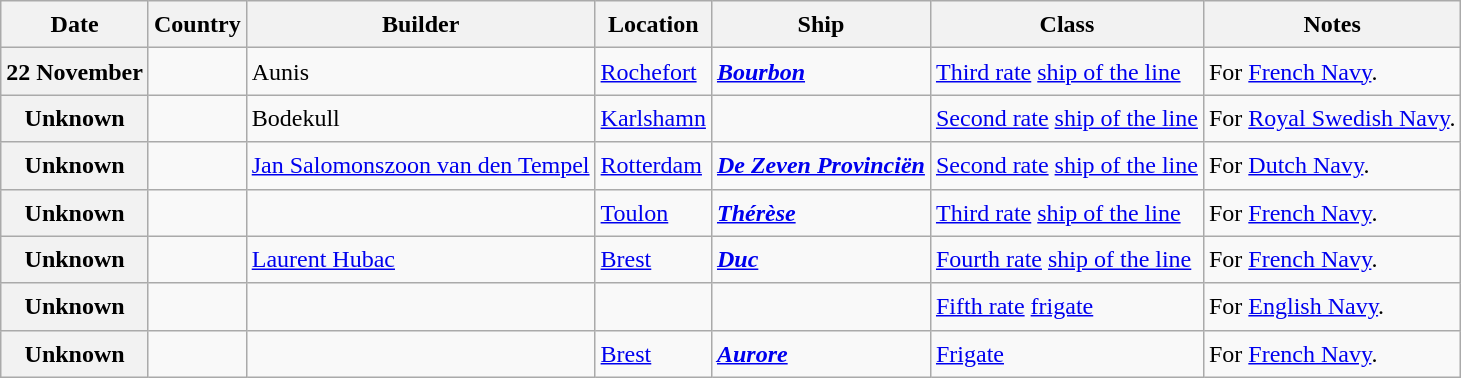<table class="wikitable sortable" style="font-size:1.00em; line-height:1.5em;">
<tr>
<th>Date</th>
<th>Country</th>
<th>Builder</th>
<th>Location</th>
<th>Ship</th>
<th>Class</th>
<th>Notes</th>
</tr>
<tr ---->
<th>22 November</th>
<td></td>
<td>Aunis</td>
<td><a href='#'>Rochefort</a></td>
<td><a href='#'><strong><em>Bourbon</em></strong></a></td>
<td><a href='#'>Third rate</a> <a href='#'>ship of the line</a></td>
<td>For <a href='#'>French Navy</a>.</td>
</tr>
<tr ---->
<th>Unknown</th>
<td></td>
<td>Bodekull</td>
<td><a href='#'>Karlshamn</a></td>
<td><strong></strong></td>
<td><a href='#'>Second rate</a> <a href='#'>ship of the line</a></td>
<td>For <a href='#'>Royal Swedish Navy</a>.</td>
</tr>
<tr ---->
<th>Unknown</th>
<td></td>
<td><a href='#'>Jan Salomonszoon van den Tempel</a></td>
<td><a href='#'>Rotterdam</a></td>
<td><a href='#'><strong><em>De Zeven Provinciën</em></strong></a></td>
<td><a href='#'>Second rate</a> <a href='#'>ship of the line</a></td>
<td>For <a href='#'>Dutch Navy</a>.</td>
</tr>
<tr ---->
<th>Unknown</th>
<td></td>
<td></td>
<td><a href='#'>Toulon</a></td>
<td><a href='#'><strong><em>Thérèse</em></strong></a></td>
<td><a href='#'>Third rate</a> <a href='#'>ship of the line</a></td>
<td>For <a href='#'>French Navy</a>.</td>
</tr>
<tr ---->
<th>Unknown</th>
<td></td>
<td><a href='#'>Laurent Hubac</a></td>
<td><a href='#'>Brest</a></td>
<td><a href='#'><strong><em>Duc</em></strong></a></td>
<td><a href='#'>Fourth rate</a> <a href='#'>ship of the line</a></td>
<td>For <a href='#'>French Navy</a>.</td>
</tr>
<tr ---->
<th>Unknown</th>
<td></td>
<td></td>
<td></td>
<td><strong></strong></td>
<td><a href='#'>Fifth rate</a> <a href='#'>frigate</a></td>
<td>For <a href='#'>English Navy</a>.</td>
</tr>
<tr ---->
<th>Unknown</th>
<td></td>
<td></td>
<td><a href='#'>Brest</a></td>
<td><a href='#'><strong><em>Aurore</em></strong></a></td>
<td><a href='#'>Frigate</a></td>
<td>For <a href='#'>French Navy</a>.</td>
</tr>
</table>
